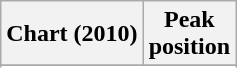<table class="wikitable sortable">
<tr>
<th align="left">Chart (2010)</th>
<th align="center">Peak<br>position</th>
</tr>
<tr>
</tr>
<tr>
</tr>
</table>
